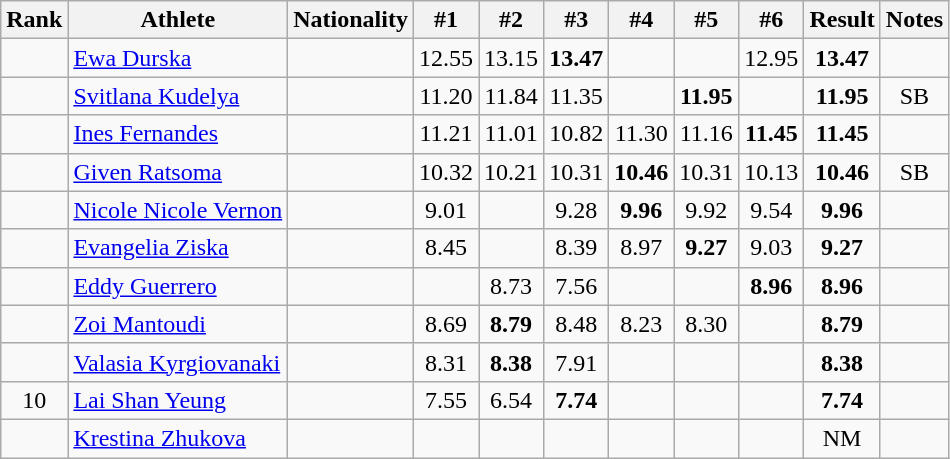<table class="wikitable sortable" style="text-align:center">
<tr>
<th>Rank</th>
<th>Athlete</th>
<th>Nationality</th>
<th>#1</th>
<th>#2</th>
<th>#3</th>
<th>#4</th>
<th>#5</th>
<th>#6</th>
<th>Result</th>
<th>Notes</th>
</tr>
<tr>
<td></td>
<td align=left><a href='#'>Ewa Durska</a></td>
<td align=left></td>
<td>12.55</td>
<td>13.15</td>
<td><strong>13.47</strong></td>
<td></td>
<td></td>
<td>12.95</td>
<td><strong>13.47</strong></td>
<td></td>
</tr>
<tr>
<td></td>
<td align=left><a href='#'>Svitlana Kudelya</a></td>
<td align=left></td>
<td>11.20</td>
<td>11.84</td>
<td>11.35</td>
<td></td>
<td><strong>11.95</strong></td>
<td></td>
<td><strong>11.95</strong></td>
<td>SB</td>
</tr>
<tr>
<td></td>
<td align=left><a href='#'>Ines Fernandes</a></td>
<td align=left></td>
<td>11.21</td>
<td>11.01</td>
<td>10.82</td>
<td>11.30</td>
<td>11.16</td>
<td><strong>11.45</strong></td>
<td><strong>11.45</strong></td>
<td></td>
</tr>
<tr>
<td></td>
<td align=left><a href='#'>Given Ratsoma</a></td>
<td align=left></td>
<td>10.32</td>
<td>10.21</td>
<td>10.31</td>
<td><strong>10.46</strong></td>
<td>10.31</td>
<td>10.13</td>
<td><strong>10.46</strong></td>
<td>SB</td>
</tr>
<tr>
<td></td>
<td align=left><a href='#'>Nicole Nicole Vernon</a></td>
<td align=left></td>
<td>9.01</td>
<td></td>
<td>9.28</td>
<td><strong>9.96</strong></td>
<td>9.92</td>
<td>9.54</td>
<td><strong>9.96</strong></td>
<td></td>
</tr>
<tr>
<td></td>
<td align=left><a href='#'>Evangelia Ziska</a></td>
<td align=left></td>
<td>8.45</td>
<td></td>
<td>8.39</td>
<td>8.97</td>
<td><strong>9.27</strong></td>
<td>9.03</td>
<td><strong>9.27</strong></td>
<td></td>
</tr>
<tr>
<td></td>
<td align=left><a href='#'>Eddy Guerrero</a></td>
<td align=left></td>
<td></td>
<td>8.73</td>
<td>7.56</td>
<td></td>
<td></td>
<td><strong>8.96</strong></td>
<td><strong>8.96</strong></td>
<td></td>
</tr>
<tr>
<td></td>
<td align=left><a href='#'>Zoi Mantoudi</a></td>
<td align=left></td>
<td>8.69</td>
<td><strong>8.79</strong></td>
<td>8.48</td>
<td>8.23</td>
<td>8.30</td>
<td></td>
<td><strong>8.79</strong></td>
<td></td>
</tr>
<tr>
<td></td>
<td align=left><a href='#'>Valasia Kyrgiovanaki</a></td>
<td align=left></td>
<td>8.31</td>
<td><strong>8.38</strong></td>
<td>7.91</td>
<td></td>
<td></td>
<td></td>
<td><strong>8.38</strong></td>
<td></td>
</tr>
<tr>
<td>10</td>
<td align=left><a href='#'>Lai Shan Yeung</a></td>
<td align=left></td>
<td>7.55</td>
<td>6.54</td>
<td><strong>7.74</strong></td>
<td></td>
<td></td>
<td></td>
<td><strong>7.74</strong></td>
<td></td>
</tr>
<tr>
<td></td>
<td align=left><a href='#'>Krestina Zhukova</a></td>
<td align=left></td>
<td></td>
<td></td>
<td></td>
<td></td>
<td></td>
<td></td>
<td>NM</td>
<td></td>
</tr>
</table>
